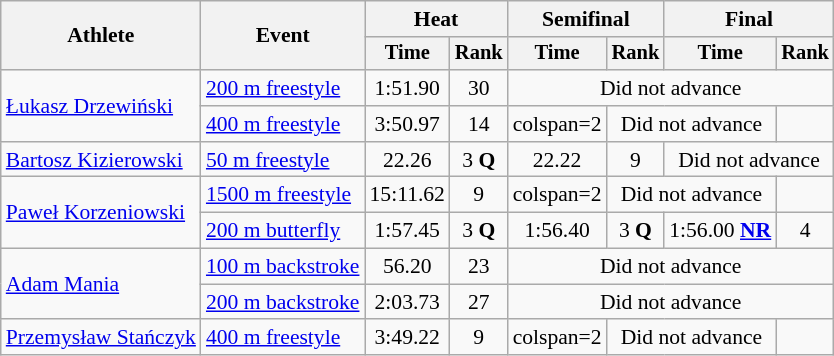<table class=wikitable style="font-size:90%">
<tr>
<th rowspan="2">Athlete</th>
<th rowspan="2">Event</th>
<th colspan="2">Heat</th>
<th colspan="2">Semifinal</th>
<th colspan="2">Final</th>
</tr>
<tr style="font-size:95%">
<th>Time</th>
<th>Rank</th>
<th>Time</th>
<th>Rank</th>
<th>Time</th>
<th>Rank</th>
</tr>
<tr align=center>
<td align=left rowspan=2><a href='#'>Łukasz Drzewiński</a></td>
<td align=left><a href='#'>200 m freestyle</a></td>
<td>1:51.90</td>
<td>30</td>
<td colspan=4>Did not advance</td>
</tr>
<tr align=center>
<td align=left><a href='#'>400 m freestyle</a></td>
<td>3:50.97</td>
<td>14</td>
<td>colspan=2 </td>
<td colspan=2>Did not advance</td>
</tr>
<tr align=center>
<td align=left><a href='#'>Bartosz Kizierowski</a></td>
<td align=left><a href='#'>50 m freestyle</a></td>
<td>22.26</td>
<td>3 <strong>Q</strong></td>
<td>22.22</td>
<td>9</td>
<td colspan=2>Did not advance</td>
</tr>
<tr align=center>
<td align=left rowspan=2><a href='#'>Paweł Korzeniowski</a></td>
<td align=left><a href='#'>1500 m freestyle</a></td>
<td>15:11.62</td>
<td>9</td>
<td>colspan=2 </td>
<td colspan=2>Did not advance</td>
</tr>
<tr align=center>
<td align=left><a href='#'>200 m butterfly</a></td>
<td>1:57.45</td>
<td>3 <strong>Q</strong></td>
<td>1:56.40</td>
<td>3 <strong>Q</strong></td>
<td>1:56.00 <strong><a href='#'>NR</a></strong></td>
<td>4</td>
</tr>
<tr align=center>
<td align=left rowspan=2><a href='#'>Adam Mania</a></td>
<td align=left><a href='#'>100 m backstroke</a></td>
<td>56.20</td>
<td>23</td>
<td colspan=4>Did not advance</td>
</tr>
<tr align=center>
<td align=left><a href='#'>200 m backstroke</a></td>
<td>2:03.73</td>
<td>27</td>
<td colspan=4>Did not advance</td>
</tr>
<tr align=center>
<td align=left><a href='#'>Przemysław Stańczyk</a></td>
<td align=left><a href='#'>400 m freestyle</a></td>
<td>3:49.22</td>
<td>9</td>
<td>colspan=2 </td>
<td colspan=2>Did not advance</td>
</tr>
</table>
